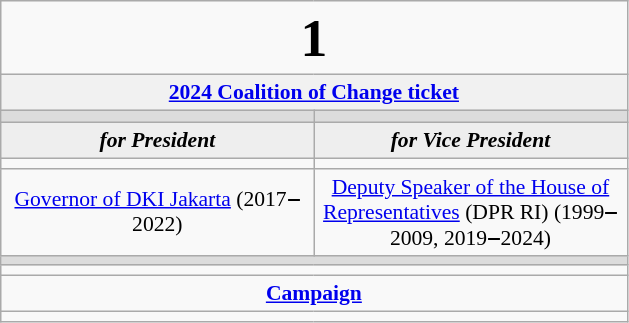<table class="wikitable" style="font-size:90%; text-align:center;">
<tr>
<td colspan=2><big><big><big><big><big><strong>1</strong></big></big></big></big></big></td>
</tr>
<tr>
<td colspan="2" style="background:#f1f1f1;"><strong><a href='#'>2024 Coalition of Change ticket</a></strong></td>
</tr>
<tr>
<th style="width:3em; font-size:135%; background:#DCDCDC; width:200px;"><a href='#'></a></th>
<th style="width:3em; font-size:135%; background:#DCDCDC; width:200px;"><a href='#'></a></th>
</tr>
<tr style="color:#000; font-size:100%; background:#EEEEEE;">
<td style="width:3em; width:200px;"><strong><em>for President</em></strong></td>
<td style="width:3em; width:200px;"><strong><em>for Vice President</em></strong></td>
</tr>
<tr>
<td></td>
<td></td>
</tr>
<tr>
<td><a href='#'>Governor of DKI Jakarta</a> (2017‒2022)</td>
<td><a href='#'>Deputy Speaker of the House of Representatives</a> (DPR RI) (1999‒2009, 2019‒2024)</td>
</tr>
<tr>
<td colspan=2 bgcolor="#DCDCDC"></td>
</tr>
<tr>
<td colspan=2><strong></strong></td>
</tr>
<tr>
<td colspan=2><strong><a href='#'>Campaign</a></strong></td>
</tr>
<tr>
<td colspan=2></td>
</tr>
</table>
